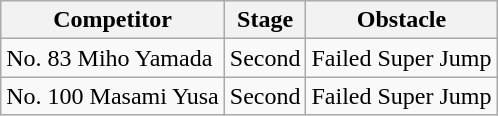<table class="wikitable">
<tr>
<th>Competitor</th>
<th>Stage</th>
<th>Obstacle</th>
</tr>
<tr>
<td>No. 83 Miho Yamada</td>
<td>Second</td>
<td>Failed Super Jump</td>
</tr>
<tr>
<td>No. 100 Masami Yusa</td>
<td>Second</td>
<td>Failed Super Jump</td>
</tr>
</table>
